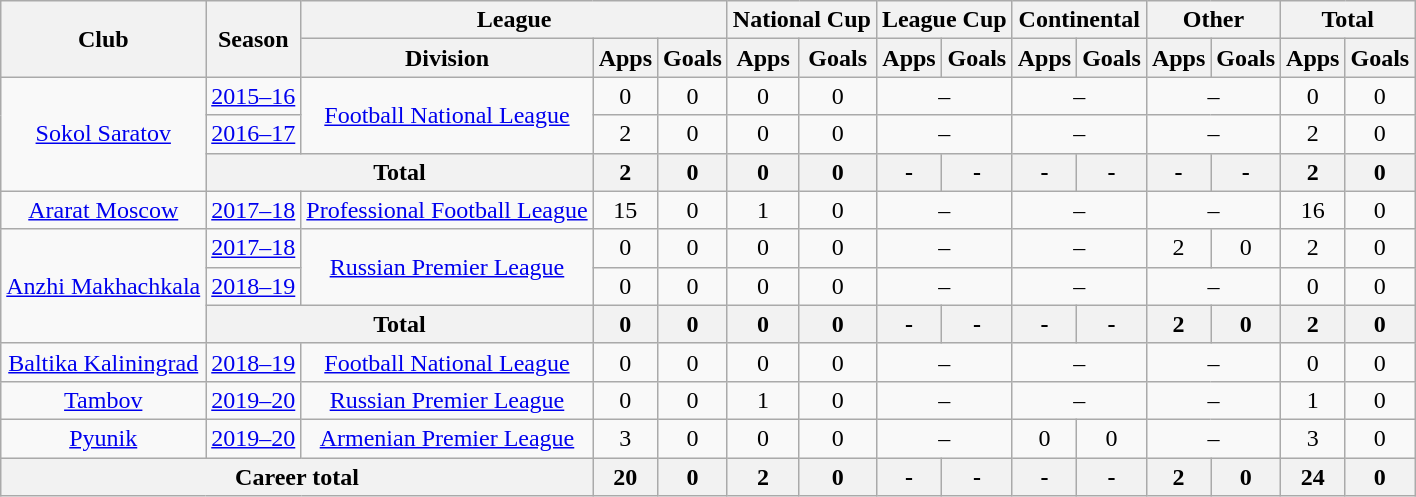<table class="wikitable" style="text-align: center;">
<tr>
<th rowspan="2">Club</th>
<th rowspan="2">Season</th>
<th colspan="3">League</th>
<th colspan="2">National Cup</th>
<th colspan="2">League Cup</th>
<th colspan="2">Continental</th>
<th colspan="2">Other</th>
<th colspan="2">Total</th>
</tr>
<tr>
<th>Division</th>
<th>Apps</th>
<th>Goals</th>
<th>Apps</th>
<th>Goals</th>
<th>Apps</th>
<th>Goals</th>
<th>Apps</th>
<th>Goals</th>
<th>Apps</th>
<th>Goals</th>
<th>Apps</th>
<th>Goals</th>
</tr>
<tr>
<td rowspan="3" valign="center"><a href='#'>Sokol Saratov</a></td>
<td><a href='#'>2015–16</a></td>
<td rowspan="2" valign="center"><a href='#'>Football National League</a></td>
<td>0</td>
<td>0</td>
<td>0</td>
<td>0</td>
<td colspan="2">–</td>
<td colspan="2">–</td>
<td colspan="2">–</td>
<td>0</td>
<td>0</td>
</tr>
<tr>
<td><a href='#'>2016–17</a></td>
<td>2</td>
<td>0</td>
<td>0</td>
<td>0</td>
<td colspan="2">–</td>
<td colspan="2">–</td>
<td colspan="2">–</td>
<td>2</td>
<td>0</td>
</tr>
<tr>
<th colspan="2">Total</th>
<th>2</th>
<th>0</th>
<th>0</th>
<th>0</th>
<th>-</th>
<th>-</th>
<th>-</th>
<th>-</th>
<th>-</th>
<th>-</th>
<th>2</th>
<th>0</th>
</tr>
<tr>
<td valign="center"><a href='#'>Ararat Moscow</a></td>
<td><a href='#'>2017–18</a></td>
<td><a href='#'>Professional Football League</a></td>
<td>15</td>
<td>0</td>
<td>1</td>
<td>0</td>
<td colspan="2">–</td>
<td colspan="2">–</td>
<td colspan="2">–</td>
<td>16</td>
<td>0</td>
</tr>
<tr>
<td rowspan="3" valign="center"><a href='#'>Anzhi Makhachkala</a></td>
<td><a href='#'>2017–18</a></td>
<td rowspan="2" valign="center"><a href='#'>Russian Premier League</a></td>
<td>0</td>
<td>0</td>
<td>0</td>
<td>0</td>
<td colspan="2">–</td>
<td colspan="2">–</td>
<td>2</td>
<td>0</td>
<td>2</td>
<td>0</td>
</tr>
<tr>
<td><a href='#'>2018–19</a></td>
<td>0</td>
<td>0</td>
<td>0</td>
<td>0</td>
<td colspan="2">–</td>
<td colspan="2">–</td>
<td colspan="2">–</td>
<td>0</td>
<td>0</td>
</tr>
<tr>
<th colspan="2">Total</th>
<th>0</th>
<th>0</th>
<th>0</th>
<th>0</th>
<th>-</th>
<th>-</th>
<th>-</th>
<th>-</th>
<th>2</th>
<th>0</th>
<th>2</th>
<th>0</th>
</tr>
<tr>
<td valign="center"><a href='#'>Baltika Kaliningrad</a></td>
<td><a href='#'>2018–19</a></td>
<td><a href='#'>Football National League</a></td>
<td>0</td>
<td>0</td>
<td>0</td>
<td>0</td>
<td colspan="2">–</td>
<td colspan="2">–</td>
<td colspan="2">–</td>
<td>0</td>
<td>0</td>
</tr>
<tr>
<td valign="center"><a href='#'>Tambov</a></td>
<td><a href='#'>2019–20</a></td>
<td><a href='#'>Russian Premier League</a></td>
<td>0</td>
<td>0</td>
<td>1</td>
<td>0</td>
<td colspan="2">–</td>
<td colspan="2">–</td>
<td colspan="2">–</td>
<td>1</td>
<td>0</td>
</tr>
<tr>
<td valign="center"><a href='#'>Pyunik</a></td>
<td><a href='#'>2019–20</a></td>
<td><a href='#'>Armenian Premier League</a></td>
<td>3</td>
<td>0</td>
<td>0</td>
<td>0</td>
<td colspan="2">–</td>
<td>0</td>
<td>0</td>
<td colspan="2">–</td>
<td>3</td>
<td>0</td>
</tr>
<tr>
<th colspan="3">Career total</th>
<th>20</th>
<th>0</th>
<th>2</th>
<th>0</th>
<th>-</th>
<th>-</th>
<th>-</th>
<th>-</th>
<th>2</th>
<th>0</th>
<th>24</th>
<th>0</th>
</tr>
</table>
